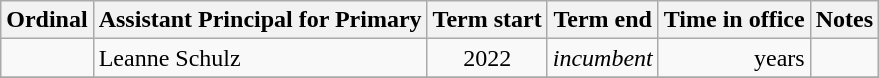<table class="wikitable sortable">
<tr>
<th>Ordinal</th>
<th>Assistant Principal for Primary</th>
<th>Term start</th>
<th>Term end</th>
<th>Time in office</th>
<th>Notes</th>
</tr>
<tr>
<td align=center></td>
<td>Leanne Schulz</td>
<td align=center>2022</td>
<td align=center><em>incumbent</em></td>
<td align=right> years</td>
<td></td>
</tr>
<tr>
</tr>
</table>
